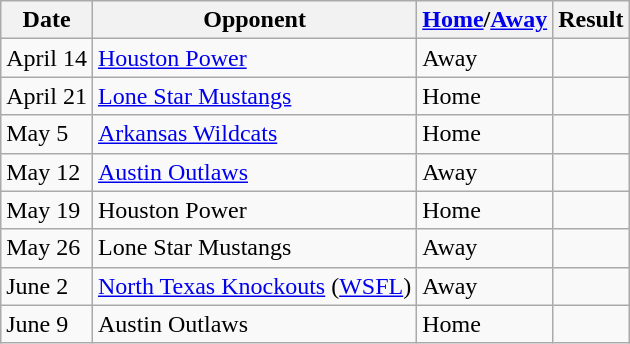<table class="wikitable">
<tr>
<th>Date</th>
<th>Opponent</th>
<th><a href='#'>Home</a>/<a href='#'>Away</a></th>
<th>Result</th>
</tr>
<tr>
<td>April 14</td>
<td><a href='#'>Houston Power</a></td>
<td>Away</td>
<td></td>
</tr>
<tr>
<td>April 21</td>
<td><a href='#'>Lone Star Mustangs</a></td>
<td>Home</td>
<td></td>
</tr>
<tr>
<td>May 5</td>
<td><a href='#'>Arkansas Wildcats</a></td>
<td>Home</td>
<td></td>
</tr>
<tr>
<td>May 12</td>
<td><a href='#'>Austin Outlaws</a></td>
<td>Away</td>
<td></td>
</tr>
<tr>
<td>May 19</td>
<td>Houston Power</td>
<td>Home</td>
<td></td>
</tr>
<tr>
<td>May 26</td>
<td>Lone Star Mustangs</td>
<td>Away</td>
<td></td>
</tr>
<tr>
<td>June 2</td>
<td><a href='#'>North Texas Knockouts</a> (<a href='#'>WSFL</a>)</td>
<td>Away</td>
<td></td>
</tr>
<tr>
<td>June 9</td>
<td>Austin Outlaws</td>
<td>Home</td>
<td></td>
</tr>
</table>
